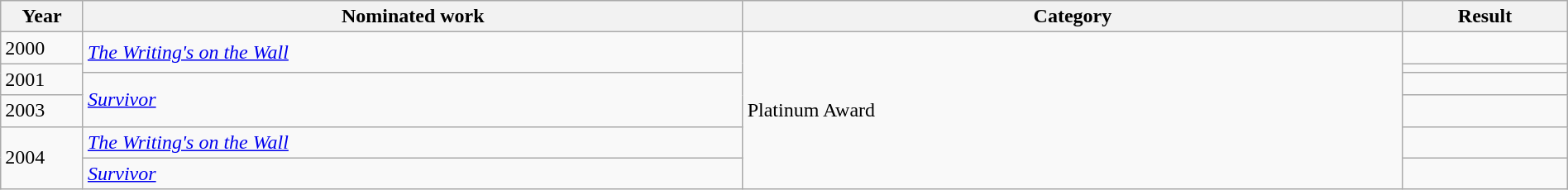<table class="wikitable" width="100%">
<tr>
<th width="5%">Year</th>
<th width="40%">Nominated work</th>
<th width="40%">Category</th>
<th width="10%">Result</th>
</tr>
<tr>
<td>2000</td>
<td rowspan="2"><em><a href='#'>The Writing's on the Wall</a></em></td>
<td rowspan="6">Platinum Award</td>
<td></td>
</tr>
<tr>
<td rowspan="2">2001</td>
<td></td>
</tr>
<tr>
<td rowspan="2"><em><a href='#'>Survivor</a></em></td>
<td></td>
</tr>
<tr>
<td>2003</td>
<td></td>
</tr>
<tr>
<td rowspan="2">2004</td>
<td><em><a href='#'>The Writing's on the Wall</a></em></td>
<td></td>
</tr>
<tr>
<td><em><a href='#'>Survivor</a></em></td>
<td></td>
</tr>
</table>
